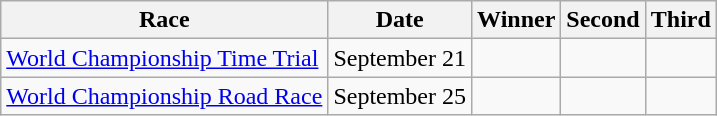<table class="wikitable">
<tr>
<th>Race</th>
<th>Date</th>
<th>Winner</th>
<th>Second</th>
<th>Third</th>
</tr>
<tr>
<td><a href='#'>World Championship Time Trial</a></td>
<td>September 21</td>
<td></td>
<td></td>
<td></td>
</tr>
<tr>
<td><a href='#'>World Championship Road Race</a></td>
<td>September 25</td>
<td></td>
<td></td>
<td></td>
</tr>
</table>
